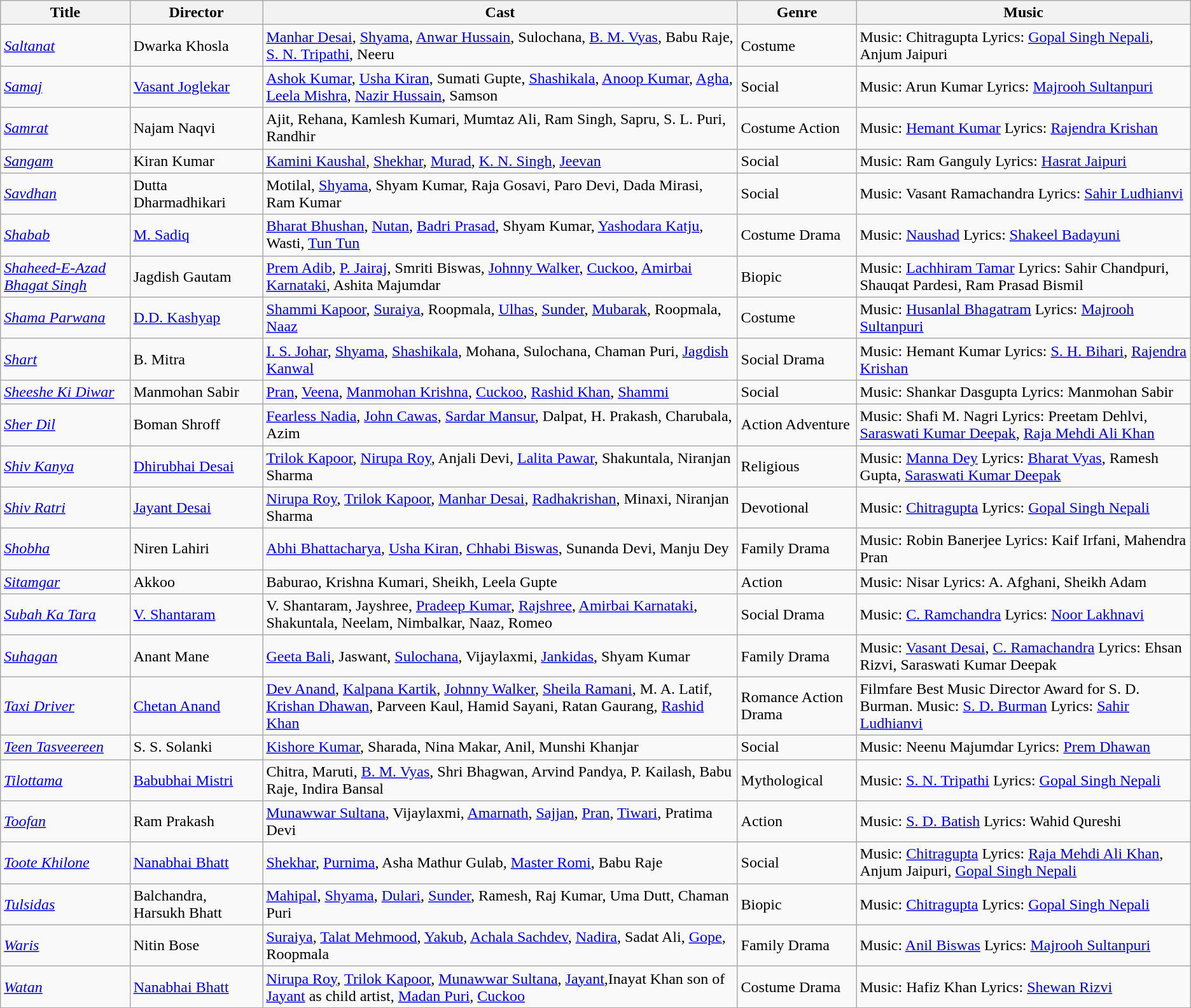<table class="wikitable">
<tr>
<th>Title</th>
<th>Director</th>
<th>Cast</th>
<th>Genre</th>
<th>Music</th>
</tr>
<tr>
<td><em><a href='#'>Saltanat</a></em></td>
<td>Dwarka Khosla</td>
<td><a href='#'>Manhar Desai</a>, <a href='#'>Shyama</a>, <a href='#'>Anwar Hussain</a>, Sulochana, <a href='#'>B. M. Vyas</a>, Babu Raje, <a href='#'>S. N. Tripathi</a>, Neeru</td>
<td>Costume</td>
<td>Music: Chitragupta Lyrics: <a href='#'>Gopal Singh Nepali</a>, Anjum Jaipuri</td>
</tr>
<tr>
<td><em><a href='#'>Samaj</a></em></td>
<td><a href='#'>Vasant Joglekar</a></td>
<td><a href='#'>Ashok Kumar</a>, <a href='#'>Usha Kiran</a>, Sumati Gupte, <a href='#'>Shashikala</a>, <a href='#'>Anoop Kumar</a>, <a href='#'>Agha</a>, <a href='#'>Leela Mishra</a>, <a href='#'>Nazir Hussain</a>, Samson</td>
<td>Social</td>
<td>Music: Arun Kumar Lyrics: <a href='#'>Majrooh Sultanpuri</a></td>
</tr>
<tr>
<td><em><a href='#'>Samrat</a></em></td>
<td>Najam Naqvi</td>
<td>Ajit, Rehana, Kamlesh Kumari, Mumtaz Ali, Ram Singh, Sapru, S. L. Puri, Randhir</td>
<td>Costume Action</td>
<td>Music: <a href='#'>Hemant Kumar</a> Lyrics: <a href='#'>Rajendra Krishan</a></td>
</tr>
<tr>
<td><em><a href='#'>Sangam</a></em></td>
<td>Kiran Kumar</td>
<td><a href='#'>Kamini Kaushal</a>, <a href='#'>Shekhar</a>, <a href='#'>Murad</a>, <a href='#'>K. N. Singh</a>, <a href='#'>Jeevan</a></td>
<td>Social</td>
<td>Music: Ram Ganguly Lyrics: <a href='#'>Hasrat Jaipuri</a></td>
</tr>
<tr>
<td><em><a href='#'>Savdhan</a></em></td>
<td>Dutta Dharmadhikari</td>
<td>Motilal, <a href='#'>Shyama</a>, Shyam Kumar, Raja Gosavi, Paro Devi, Dada Mirasi, Ram Kumar</td>
<td>Social</td>
<td>Music: Vasant Ramachandra Lyrics: <a href='#'>Sahir Ludhianvi</a></td>
</tr>
<tr>
<td><em><a href='#'>Shabab</a></em></td>
<td><a href='#'>M. Sadiq</a></td>
<td><a href='#'>Bharat Bhushan</a>, <a href='#'>Nutan</a>, <a href='#'>Badri Prasad</a>, Shyam Kumar, <a href='#'>Yashodara Katju</a>, Wasti, <a href='#'>Tun Tun</a></td>
<td>Costume Drama</td>
<td>Music: <a href='#'>Naushad</a> Lyrics: <a href='#'>Shakeel Badayuni</a></td>
</tr>
<tr>
<td><em><a href='#'>Shaheed-E-Azad Bhagat Singh</a></em></td>
<td>Jagdish Gautam</td>
<td><a href='#'>Prem Adib</a>, <a href='#'>P. Jairaj</a>, Smriti Biswas, <a href='#'>Johnny Walker</a>, <a href='#'>Cuckoo</a>, <a href='#'>Amirbai Karnataki</a>, Ashita Majumdar</td>
<td>Biopic</td>
<td>Music: <a href='#'>Lachhiram Tamar</a> Lyrics: Sahir Chandpuri, Shauqat Pardesi, Ram Prasad Bismil</td>
</tr>
<tr>
<td><em><a href='#'>Shama Parwana</a></em></td>
<td><a href='#'>D.D. Kashyap</a></td>
<td><a href='#'>Shammi Kapoor</a>, <a href='#'>Suraiya</a>, Roopmala, <a href='#'>Ulhas</a>, <a href='#'>Sunder</a>, <a href='#'>Mubarak</a>, Roopmala, <a href='#'>Naaz</a></td>
<td>Costume</td>
<td>Music: <a href='#'>Husanlal Bhagatram</a> Lyrics: <a href='#'>Majrooh Sultanpuri</a></td>
</tr>
<tr>
<td><em><a href='#'>Shart</a></em></td>
<td>B. Mitra</td>
<td><a href='#'>I. S. Johar</a>, <a href='#'>Shyama</a>, <a href='#'>Shashikala</a>, Mohana, Sulochana, Chaman Puri, <a href='#'>Jagdish Kanwal</a></td>
<td>Social Drama</td>
<td>Music: Hemant Kumar Lyrics: <a href='#'>S. H. Bihari</a>, <a href='#'>Rajendra Krishan</a></td>
</tr>
<tr>
<td><em><a href='#'>Sheeshe Ki Diwar</a></em></td>
<td>Manmohan Sabir</td>
<td><a href='#'>Pran</a>, <a href='#'>Veena</a>, <a href='#'>Manmohan Krishna</a>, <a href='#'>Cuckoo</a>, <a href='#'>Rashid Khan</a>, <a href='#'>Shammi</a></td>
<td>Social</td>
<td>Music: Shankar Dasgupta Lyrics: Manmohan Sabir</td>
</tr>
<tr>
<td><em><a href='#'>Sher Dil</a></em></td>
<td>Boman Shroff</td>
<td><a href='#'>Fearless Nadia</a>, <a href='#'>John Cawas</a>, <a href='#'>Sardar Mansur</a>, Dalpat, H. Prakash, Charubala, Azim</td>
<td>Action Adventure</td>
<td>Music: Shafi M. Nagri Lyrics: Preetam Dehlvi, <a href='#'>Saraswati Kumar Deepak</a>, <a href='#'>Raja Mehdi Ali Khan</a></td>
</tr>
<tr>
<td><em><a href='#'>Shiv Kanya</a></em></td>
<td><a href='#'>Dhirubhai Desai</a></td>
<td><a href='#'>Trilok Kapoor</a>, <a href='#'>Nirupa Roy</a>, Anjali Devi, <a href='#'>Lalita Pawar</a>, Shakuntala, Niranjan Sharma</td>
<td>Religious</td>
<td>Music: <a href='#'>Manna Dey</a> Lyrics: <a href='#'>Bharat Vyas</a>, Ramesh Gupta, <a href='#'>Saraswati Kumar Deepak</a></td>
</tr>
<tr>
<td><em><a href='#'>Shiv Ratri</a></em></td>
<td><a href='#'>Jayant Desai</a></td>
<td><a href='#'>Nirupa Roy</a>, <a href='#'>Trilok Kapoor</a>, <a href='#'>Manhar Desai</a>, <a href='#'>Radhakrishan</a>, Minaxi, Niranjan Sharma</td>
<td>Devotional</td>
<td>Music: <a href='#'>Chitragupta</a> Lyrics: <a href='#'>Gopal Singh Nepali</a></td>
</tr>
<tr>
<td><em><a href='#'>Shobha</a></em></td>
<td>Niren Lahiri</td>
<td><a href='#'>Abhi Bhattacharya</a>, <a href='#'>Usha Kiran</a>, <a href='#'>Chhabi Biswas</a>, Sunanda Devi, Manju Dey</td>
<td>Family Drama</td>
<td>Music: Robin Banerjee Lyrics: Kaif Irfani, Mahendra Pran</td>
</tr>
<tr>
<td><em><a href='#'>Sitamgar</a></em></td>
<td>Akkoo</td>
<td>Baburao, Krishna Kumari, Sheikh, Leela Gupte</td>
<td>Action</td>
<td>Music: Nisar Lyrics: A. Afghani, Sheikh Adam</td>
</tr>
<tr>
<td><em><a href='#'>Subah Ka Tara</a></em></td>
<td><a href='#'>V. Shantaram</a></td>
<td>V. Shantaram, Jayshree, <a href='#'>Pradeep Kumar</a>, <a href='#'>Rajshree</a>, <a href='#'>Amirbai Karnataki</a>, Shakuntala, Neelam, Nimbalkar, Naaz, Romeo</td>
<td>Social Drama</td>
<td>Music: <a href='#'>C. Ramchandra</a> Lyrics: <a href='#'>Noor Lakhnavi</a></td>
</tr>
<tr>
<td><em><a href='#'>Suhagan</a></em></td>
<td>Anant Mane</td>
<td><a href='#'>Geeta Bali</a>, Jaswant, <a href='#'>Sulochana</a>, Vijaylaxmi, <a href='#'>Jankidas</a>, Shyam Kumar</td>
<td>Family Drama</td>
<td>Music: <a href='#'>Vasant Desai</a>, <a href='#'>C. Ramachandra</a> Lyrics: Ehsan Rizvi, Saraswati Kumar Deepak</td>
</tr>
<tr>
<td><em><a href='#'>Taxi Driver</a></em></td>
<td><a href='#'>Chetan Anand</a></td>
<td><a href='#'>Dev Anand</a>, <a href='#'>Kalpana Kartik</a>, <a href='#'>Johnny Walker</a>, <a href='#'>Sheila Ramani</a>, M. A. Latif, <a href='#'>Krishan Dhawan</a>, Parveen Kaul, Hamid Sayani, Ratan Gaurang, <a href='#'>Rashid Khan</a></td>
<td>Romance Action Drama</td>
<td>Filmfare Best Music Director Award for S. D. Burman. Music: <a href='#'>S. D. Burman</a> Lyrics: <a href='#'>Sahir Ludhianvi</a></td>
</tr>
<tr>
<td><em><a href='#'>Teen Tasveereen</a></em></td>
<td>S. S. Solanki</td>
<td><a href='#'>Kishore Kumar</a>, Sharada, Nina Makar, Anil, Munshi Khanjar</td>
<td>Social</td>
<td>Music: Neenu Majumdar Lyrics: <a href='#'>Prem Dhawan</a></td>
</tr>
<tr>
<td><em><a href='#'>Tilottama</a></em></td>
<td><a href='#'>Babubhai Mistri</a></td>
<td>Chitra, Maruti, <a href='#'>B. M. Vyas</a>, Shri Bhagwan, Arvind Pandya, P. Kailash, Babu Raje, Indira Bansal</td>
<td>Mythological</td>
<td>Music: <a href='#'>S. N. Tripathi</a> Lyrics: <a href='#'>Gopal Singh Nepali</a></td>
</tr>
<tr>
<td><em><a href='#'>Toofan</a></em></td>
<td>Ram Prakash</td>
<td><a href='#'>Munawwar Sultana</a>, Vijaylaxmi, <a href='#'>Amarnath</a>, <a href='#'>Sajjan</a>, <a href='#'>Pran</a>, <a href='#'>Tiwari</a>, Pratima Devi</td>
<td>Action</td>
<td>Music: <a href='#'>S. D. Batish</a> Lyrics: Wahid Qureshi</td>
</tr>
<tr>
<td><em><a href='#'>Toote Khilone</a></em></td>
<td><a href='#'>Nanabhai Bhatt</a></td>
<td><a href='#'>Shekhar</a>, <a href='#'>Purnima</a>, Asha Mathur Gulab, <a href='#'>Master Romi</a>, Babu Raje</td>
<td>Social</td>
<td>Music: <a href='#'>Chitragupta</a> Lyrics: <a href='#'>Raja Mehdi Ali Khan</a>, Anjum Jaipuri, <a href='#'>Gopal Singh Nepali</a></td>
</tr>
<tr>
<td><em><a href='#'>Tulsidas</a></em></td>
<td>Balchandra, Harsukh Bhatt</td>
<td><a href='#'>Mahipal</a>, <a href='#'>Shyama</a>, <a href='#'>Dulari</a>, <a href='#'>Sunder</a>, Ramesh, Raj Kumar, Uma Dutt, Chaman Puri</td>
<td>Biopic</td>
<td>Music: <a href='#'>Chitragupta</a> Lyrics: <a href='#'>Gopal Singh Nepali</a></td>
</tr>
<tr>
<td><em><a href='#'>Waris</a></em></td>
<td>Nitin Bose</td>
<td><a href='#'>Suraiya</a>, <a href='#'>Talat Mehmood</a>, <a href='#'>Yakub</a>, <a href='#'>Achala Sachdev</a>, <a href='#'>Nadira</a>, Sadat Ali, <a href='#'>Gope</a>, Roopmala</td>
<td>Family Drama</td>
<td>Music: <a href='#'>Anil Biswas</a> Lyrics: <a href='#'>Majrooh Sultanpuri</a></td>
</tr>
<tr>
<td><em><a href='#'>Watan</a></em></td>
<td><a href='#'>Nanabhai Bhatt</a></td>
<td><a href='#'>Nirupa Roy</a>, <a href='#'>Trilok Kapoor</a>, <a href='#'>Munawwar Sultana</a>, <a href='#'>Jayant</a>,Inayat Khan son of <a href='#'>Jayant</a> as child artist, <a href='#'>Madan Puri</a>, <a href='#'>Cuckoo</a></td>
<td>Costume Drama</td>
<td>Music: Hafiz Khan Lyrics: <a href='#'>Shewan Rizvi</a></td>
</tr>
</table>
